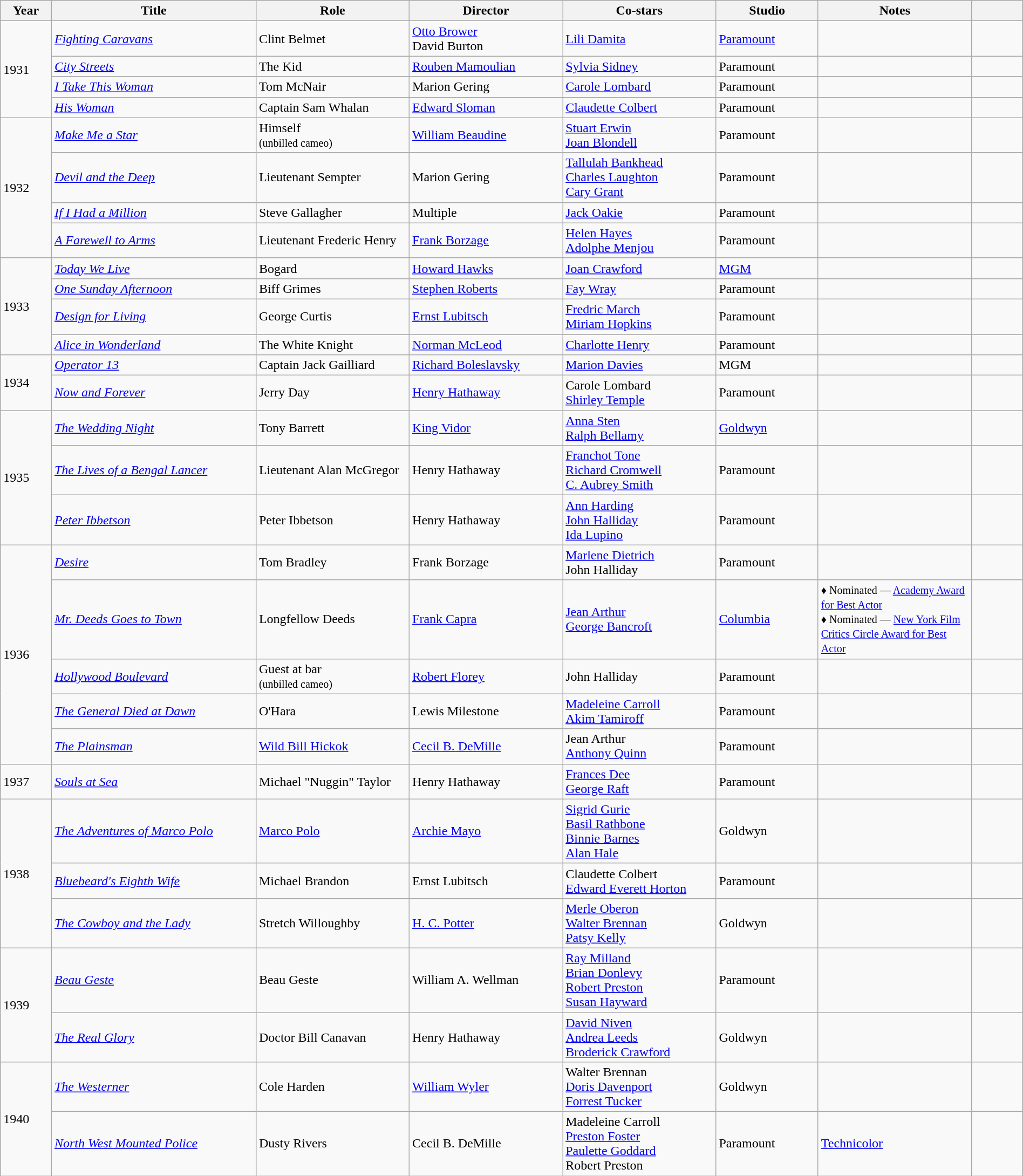<table class="wikitable sortable" width="100%">
<tr>
<th width="5%">Year</th>
<th width="20%">Title</th>
<th width="15%">Role</th>
<th width="15%">Director</th>
<th width="15%">Co-stars</th>
<th width="10%">Studio</th>
<th width="15%" class="unsortable">Notes</th>
<th width="5%" class="unsortable"></th>
</tr>
<tr>
<td rowspan=4>1931</td>
<td><em><a href='#'>Fighting Caravans</a></em></td>
<td>Clint Belmet</td>
<td><a href='#'>Otto Brower</a><br>David Burton</td>
<td><a href='#'>Lili Damita</a></td>
<td><a href='#'>Paramount</a></td>
<td></td>
<td></td>
</tr>
<tr>
<td><em><a href='#'>City Streets</a></em></td>
<td>The Kid</td>
<td><a href='#'>Rouben Mamoulian</a></td>
<td><a href='#'>Sylvia Sidney</a></td>
<td>Paramount</td>
<td></td>
<td></td>
</tr>
<tr>
<td><em><a href='#'>I Take This Woman</a></em></td>
<td>Tom McNair</td>
<td>Marion Gering</td>
<td><a href='#'>Carole Lombard</a></td>
<td>Paramount</td>
<td></td>
<td></td>
</tr>
<tr>
<td><em><a href='#'>His Woman</a></em></td>
<td>Captain Sam Whalan</td>
<td><a href='#'>Edward Sloman</a></td>
<td><a href='#'>Claudette Colbert</a></td>
<td>Paramount</td>
<td></td>
<td></td>
</tr>
<tr>
<td rowspan=4>1932</td>
<td><em><a href='#'>Make Me a Star</a></em></td>
<td>Himself<br><small>(unbilled cameo)</small></td>
<td><a href='#'>William Beaudine</a></td>
<td><a href='#'>Stuart Erwin</a><br><a href='#'>Joan Blondell</a></td>
<td>Paramount</td>
<td></td>
<td></td>
</tr>
<tr>
<td><em><a href='#'>Devil and the Deep</a></em></td>
<td>Lieutenant Sempter</td>
<td>Marion Gering</td>
<td><a href='#'>Tallulah Bankhead</a><br><a href='#'>Charles Laughton</a><br><a href='#'>Cary Grant</a></td>
<td>Paramount</td>
<td></td>
<td></td>
</tr>
<tr>
<td><em><a href='#'>If I Had a Million</a></em></td>
<td>Steve Gallagher</td>
<td>Multiple</td>
<td><a href='#'>Jack Oakie</a></td>
<td>Paramount</td>
<td></td>
<td></td>
</tr>
<tr>
<td><em><a href='#'>A Farewell to Arms</a></em></td>
<td>Lieutenant Frederic Henry</td>
<td><a href='#'>Frank Borzage</a></td>
<td><a href='#'>Helen Hayes</a><br><a href='#'>Adolphe Menjou</a></td>
<td>Paramount</td>
<td></td>
<td></td>
</tr>
<tr>
<td rowspan=4>1933</td>
<td><em><a href='#'>Today We Live</a></em></td>
<td>Bogard</td>
<td><a href='#'>Howard Hawks</a></td>
<td><a href='#'>Joan Crawford</a></td>
<td><a href='#'>MGM</a></td>
<td></td>
<td></td>
</tr>
<tr>
<td><em><a href='#'>One Sunday Afternoon</a></em></td>
<td>Biff Grimes</td>
<td><a href='#'>Stephen Roberts</a></td>
<td><a href='#'>Fay Wray</a></td>
<td>Paramount</td>
<td></td>
<td></td>
</tr>
<tr>
<td><em><a href='#'>Design for Living</a></em></td>
<td>George Curtis</td>
<td><a href='#'>Ernst Lubitsch</a></td>
<td><a href='#'>Fredric March</a><br><a href='#'>Miriam Hopkins</a></td>
<td>Paramount</td>
<td></td>
<td></td>
</tr>
<tr>
<td><em><a href='#'>Alice in Wonderland</a></em></td>
<td>The White Knight</td>
<td><a href='#'>Norman McLeod</a></td>
<td><a href='#'>Charlotte Henry</a></td>
<td>Paramount</td>
<td></td>
<td></td>
</tr>
<tr>
<td rowspan=2>1934</td>
<td><em><a href='#'>Operator 13</a></em></td>
<td>Captain Jack Gailliard</td>
<td><a href='#'>Richard Boleslavsky</a></td>
<td><a href='#'>Marion Davies</a></td>
<td>MGM</td>
<td></td>
<td></td>
</tr>
<tr>
<td><em><a href='#'>Now and Forever</a></em></td>
<td>Jerry Day</td>
<td><a href='#'>Henry Hathaway</a></td>
<td>Carole Lombard<br><a href='#'>Shirley Temple</a></td>
<td>Paramount</td>
<td></td>
<td></td>
</tr>
<tr>
<td rowspan=3>1935</td>
<td><em><a href='#'>The Wedding Night</a></em></td>
<td>Tony Barrett</td>
<td><a href='#'>King Vidor</a></td>
<td><a href='#'>Anna Sten</a><br><a href='#'>Ralph Bellamy</a></td>
<td><a href='#'>Goldwyn</a></td>
<td></td>
<td></td>
</tr>
<tr>
<td><em><a href='#'>The Lives of a Bengal Lancer</a></em></td>
<td>Lieutenant Alan McGregor</td>
<td>Henry Hathaway</td>
<td><a href='#'>Franchot Tone</a><br><a href='#'>Richard Cromwell</a><br><a href='#'>C. Aubrey Smith</a></td>
<td>Paramount</td>
<td></td>
<td></td>
</tr>
<tr>
<td><em><a href='#'>Peter Ibbetson</a></em></td>
<td>Peter Ibbetson</td>
<td>Henry Hathaway</td>
<td><a href='#'>Ann Harding</a><br><a href='#'>John Halliday</a><br><a href='#'>Ida Lupino</a></td>
<td>Paramount</td>
<td></td>
<td></td>
</tr>
<tr>
<td rowspan=5>1936</td>
<td><em><a href='#'>Desire</a></em></td>
<td>Tom Bradley</td>
<td>Frank Borzage</td>
<td><a href='#'>Marlene Dietrich</a><br>John Halliday</td>
<td>Paramount</td>
<td></td>
<td></td>
</tr>
<tr>
<td><em><a href='#'>Mr. Deeds Goes to Town</a></em></td>
<td>Longfellow Deeds</td>
<td><a href='#'>Frank Capra</a></td>
<td><a href='#'>Jean Arthur</a><br><a href='#'>George Bancroft</a></td>
<td><a href='#'>Columbia</a></td>
<td><small>♦ Nominated — <a href='#'>Academy Award for Best Actor</a><br>♦ Nominated — <a href='#'>New York Film Critics Circle Award for Best Actor</a></small></td>
<td></td>
</tr>
<tr>
<td><em><a href='#'>Hollywood Boulevard</a></em></td>
<td>Guest at bar<br><small>(unbilled cameo)</small></td>
<td><a href='#'>Robert Florey</a></td>
<td>John Halliday</td>
<td>Paramount</td>
<td></td>
<td></td>
</tr>
<tr>
<td><em><a href='#'>The General Died at Dawn</a></em></td>
<td>O'Hara</td>
<td>Lewis Milestone</td>
<td><a href='#'>Madeleine Carroll</a><br><a href='#'>Akim Tamiroff</a></td>
<td>Paramount</td>
<td></td>
<td></td>
</tr>
<tr>
<td><em><a href='#'>The Plainsman</a></em></td>
<td><a href='#'>Wild Bill Hickok</a></td>
<td><a href='#'>Cecil B. DeMille</a></td>
<td>Jean Arthur<br><a href='#'>Anthony Quinn</a></td>
<td>Paramount</td>
<td></td>
<td></td>
</tr>
<tr>
<td>1937</td>
<td><em><a href='#'>Souls at Sea</a></em></td>
<td>Michael "Nuggin" Taylor</td>
<td>Henry Hathaway</td>
<td><a href='#'>Frances Dee</a><br><a href='#'>George Raft</a></td>
<td>Paramount</td>
<td></td>
<td></td>
</tr>
<tr>
<td rowspan=3>1938</td>
<td><em><a href='#'>The Adventures of Marco Polo</a></em></td>
<td><a href='#'>Marco Polo</a></td>
<td><a href='#'>Archie Mayo</a></td>
<td><a href='#'>Sigrid Gurie</a><br><a href='#'>Basil Rathbone</a><br><a href='#'>Binnie Barnes</a><br><a href='#'>Alan Hale</a></td>
<td>Goldwyn</td>
<td></td>
<td></td>
</tr>
<tr>
<td><em><a href='#'>Bluebeard's Eighth Wife</a></em></td>
<td>Michael Brandon</td>
<td>Ernst Lubitsch</td>
<td>Claudette Colbert<br><a href='#'>Edward Everett Horton</a></td>
<td>Paramount</td>
<td></td>
<td></td>
</tr>
<tr>
<td><em><a href='#'>The Cowboy and the Lady</a></em></td>
<td>Stretch Willoughby</td>
<td><a href='#'>H. C. Potter</a></td>
<td><a href='#'>Merle Oberon</a><br><a href='#'>Walter Brennan</a><br><a href='#'>Patsy Kelly</a></td>
<td>Goldwyn</td>
<td></td>
<td></td>
</tr>
<tr>
<td rowspan=2>1939</td>
<td><em><a href='#'>Beau Geste</a></em></td>
<td>Beau Geste</td>
<td>William A. Wellman</td>
<td><a href='#'>Ray Milland</a><br><a href='#'>Brian Donlevy</a><br><a href='#'>Robert Preston</a><br><a href='#'>Susan Hayward</a></td>
<td>Paramount</td>
<td></td>
<td></td>
</tr>
<tr>
<td><em><a href='#'>The Real Glory</a></em></td>
<td>Doctor Bill Canavan</td>
<td>Henry Hathaway</td>
<td><a href='#'>David Niven</a><br><a href='#'>Andrea Leeds</a><br><a href='#'>Broderick Crawford</a></td>
<td>Goldwyn</td>
<td></td>
<td></td>
</tr>
<tr>
<td rowspan=2>1940</td>
<td><em><a href='#'>The Westerner</a></em></td>
<td>Cole Harden</td>
<td><a href='#'>William Wyler</a></td>
<td>Walter Brennan<br><a href='#'>Doris Davenport</a><br><a href='#'>Forrest Tucker</a></td>
<td>Goldwyn</td>
<td></td>
<td></td>
</tr>
<tr>
<td><em><a href='#'>North West Mounted Police</a></em></td>
<td>Dusty Rivers</td>
<td>Cecil B. DeMille</td>
<td>Madeleine Carroll<br><a href='#'>Preston Foster</a><br><a href='#'>Paulette Goddard</a><br>Robert Preston</td>
<td>Paramount</td>
<td><a href='#'>Technicolor</a></td>
<td></td>
</tr>
</table>
